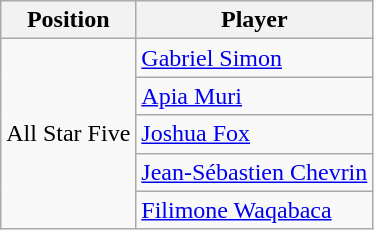<table class="wikitable">
<tr>
<th>Position</th>
<th>Player</th>
</tr>
<tr>
<td rowspan=5>All Star Five</td>
<td> <a href='#'>Gabriel Simon</a></td>
</tr>
<tr>
<td> <a href='#'>Apia Muri</a></td>
</tr>
<tr>
<td> <a href='#'>Joshua Fox</a></td>
</tr>
<tr>
<td> <a href='#'>Jean-Sébastien Chevrin</a></td>
</tr>
<tr>
<td> <a href='#'>Filimone Waqabaca</a></td>
</tr>
</table>
